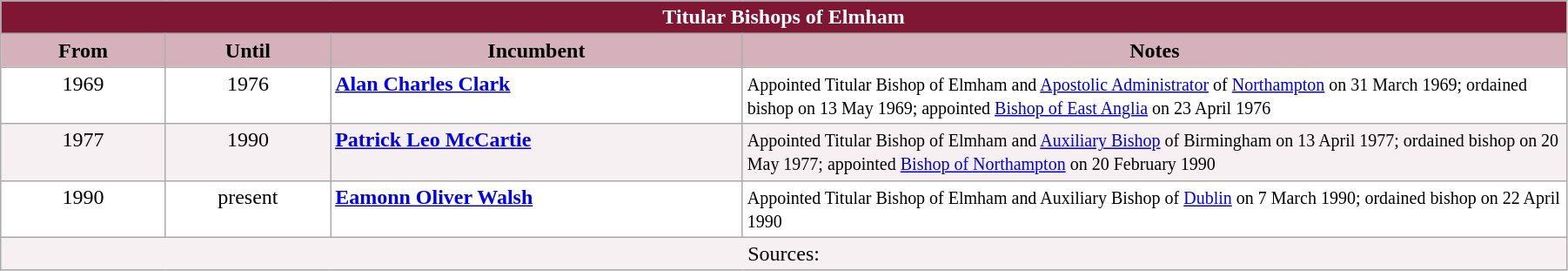<table class="wikitable" style="width:95%;" border="1" cellpadding="2">
<tr>
<th colspan="4" style="background-color: #7F1734; color: white;">Titular Bishops of Elmham</th>
</tr>
<tr align=center>
<th style="background-color:#D4B1BB" width="10%">From</th>
<th style="background-color:#D4B1BB" width="10%">Until</th>
<th style="background-color:#D4B1BB" width="25%">Incumbent</th>
<th style="background-color:#D4B1BB" width="50%">Notes</th>
</tr>
<tr valign=top bgcolor="white">
<td align=center>1969</td>
<td align=center>1976</td>
<td><strong><a href='#'>Alan Charles Clark</a></strong></td>
<td><small>Appointed Titular Bishop of Elmham and <a href='#'>Apostolic Administrator</a> of <a href='#'>Northampton</a> on 31 March 1969; ordained bishop on 13 May 1969; appointed <a href='#'>Bishop of East Anglia</a> on 23 April 1976</small></td>
</tr>
<tr valign=top bgcolor="#F7F0F2">
<td align=center>1977</td>
<td align=center>1990</td>
<td><strong><a href='#'>Patrick Leo McCartie</a></strong></td>
<td><small>Appointed Titular Bishop of Elmham and <a href='#'>Auxiliary Bishop</a> of Birmingham on 13 April 1977; ordained bishop on 20 May 1977; appointed <a href='#'>Bishop of Northampton</a> on 20 February 1990</small></td>
</tr>
<tr valign=top bgcolor="white">
<td align=center>1990</td>
<td align=center>present</td>
<td><strong><a href='#'>Eamonn Oliver Walsh</a></strong></td>
<td><small>Appointed Titular Bishop of Elmham and Auxiliary Bishop of <a href='#'>Dublin</a> on 7 March 1990; ordained bishop on 22 April 1990</small></td>
</tr>
<tr valign=top bgcolor="#F7F0F2">
<td colspan="4" style="text-align: center;">Sources:</td>
</tr>
</table>
